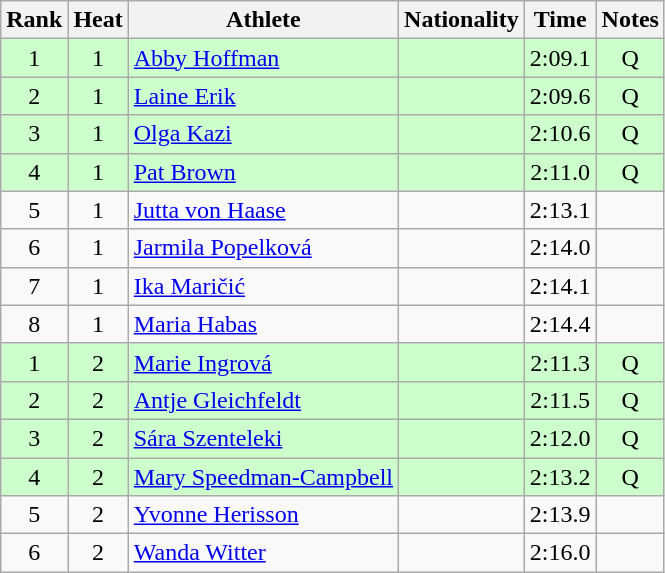<table class="wikitable sortable" style="text-align:center">
<tr>
<th>Rank</th>
<th>Heat</th>
<th>Athlete</th>
<th>Nationality</th>
<th>Time</th>
<th>Notes</th>
</tr>
<tr bgcolor=ccffcc>
<td>1</td>
<td>1</td>
<td align=left><a href='#'>Abby Hoffman</a></td>
<td align=left></td>
<td>2:09.1</td>
<td>Q</td>
</tr>
<tr bgcolor=ccffcc>
<td>2</td>
<td>1</td>
<td align=left><a href='#'>Laine Erik</a></td>
<td align=left></td>
<td>2:09.6</td>
<td>Q</td>
</tr>
<tr bgcolor=ccffcc>
<td>3</td>
<td>1</td>
<td align=left><a href='#'>Olga Kazi</a></td>
<td align=left></td>
<td>2:10.6</td>
<td>Q</td>
</tr>
<tr bgcolor=ccffcc>
<td>4</td>
<td>1</td>
<td align=left><a href='#'>Pat Brown</a></td>
<td align=left></td>
<td>2:11.0</td>
<td>Q</td>
</tr>
<tr>
<td>5</td>
<td>1</td>
<td align=left><a href='#'>Jutta von Haase</a></td>
<td align=left></td>
<td>2:13.1</td>
<td></td>
</tr>
<tr>
<td>6</td>
<td>1</td>
<td align=left><a href='#'>Jarmila Popelková</a></td>
<td align=left></td>
<td>2:14.0</td>
<td></td>
</tr>
<tr>
<td>7</td>
<td>1</td>
<td align=left><a href='#'>Ika Maričić</a></td>
<td align=left></td>
<td>2:14.1</td>
<td></td>
</tr>
<tr>
<td>8</td>
<td>1</td>
<td align=left><a href='#'>Maria Habas</a></td>
<td align=left></td>
<td>2:14.4</td>
<td></td>
</tr>
<tr bgcolor=ccffcc>
<td>1</td>
<td>2</td>
<td align=left><a href='#'>Marie Ingrová</a></td>
<td align=left></td>
<td>2:11.3</td>
<td>Q</td>
</tr>
<tr bgcolor=ccffcc>
<td>2</td>
<td>2</td>
<td align=left><a href='#'>Antje Gleichfeldt</a></td>
<td align=left></td>
<td>2:11.5</td>
<td>Q</td>
</tr>
<tr bgcolor=ccffcc>
<td>3</td>
<td>2</td>
<td align=left><a href='#'>Sára Szenteleki</a></td>
<td align=left></td>
<td>2:12.0</td>
<td>Q</td>
</tr>
<tr bgcolor=ccffcc>
<td>4</td>
<td>2</td>
<td align=left><a href='#'>Mary Speedman-Campbell</a></td>
<td align=left></td>
<td>2:13.2</td>
<td>Q</td>
</tr>
<tr>
<td>5</td>
<td>2</td>
<td align=left><a href='#'>Yvonne Herisson</a></td>
<td align=left></td>
<td>2:13.9</td>
<td></td>
</tr>
<tr>
<td>6</td>
<td>2</td>
<td align=left><a href='#'>Wanda Witter</a></td>
<td align=left></td>
<td>2:16.0</td>
<td></td>
</tr>
</table>
